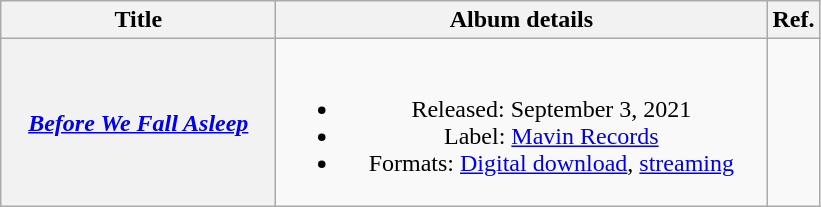<table class="wikitable plainrowheaders" style="text-align:center;">
<tr>
<th scope="col" style="width:11em;">Title</th>
<th scope="col" style="width:20em;">Album details</th>
<th>Ref.</th>
</tr>
<tr>
<th scope="row"><em><a href='#'>Before We Fall Asleep</a></em></th>
<td><br><ul><li>Released: September 3, 2021</li><li>Label: <a href='#'>Mavin Records</a></li><li>Formats: <a href='#'>Digital download</a>, <a href='#'>streaming</a></li></ul></td>
<td></td>
</tr>
</table>
